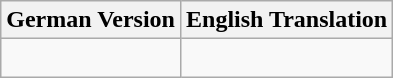<table class="wikitable">
<tr>
<th>German Version</th>
<th>English Translation</th>
</tr>
<tr>
<td><br></td>
<td><br></td>
</tr>
</table>
